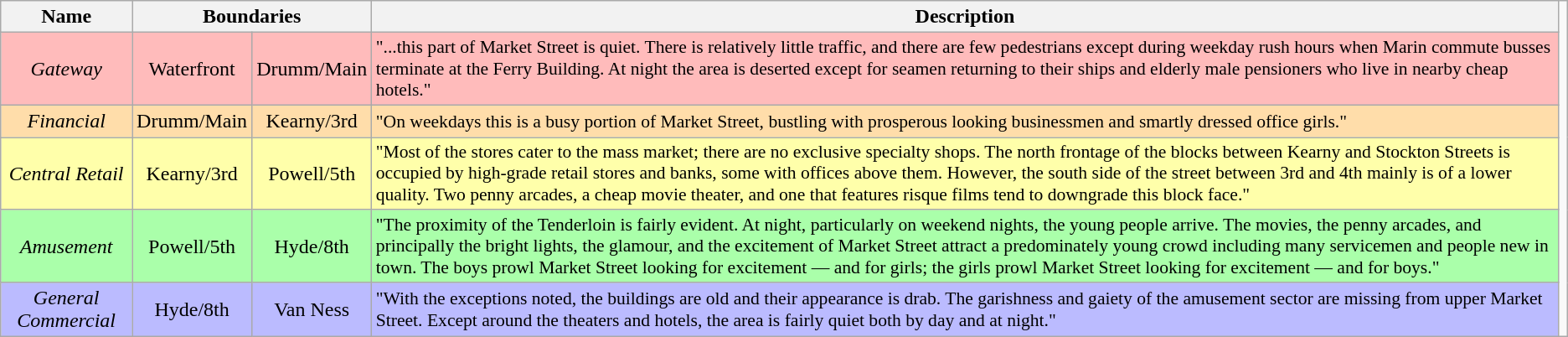<table class=wikitable style="text-align:center;font-size:100%;">
<tr>
<th>Name</th>
<th colspan=2>Boundaries</th>
<th class="unsortable">Description</th>
<td rowspan=6></td>
</tr>
<tr style="background:#fbb;">
<td><em>Gateway</em></td>
<td>Waterfront</td>
<td>Drumm/Main</td>
<td style="text-align:left;font-size:90%;">"...this part of Market Street is quiet. There is relatively little traffic, and there are few pedestrians except during weekday rush hours when Marin commute busses terminate at the Ferry Building. At night the area is deserted except for seamen returning to their ships and elderly male pensioners who live in nearby cheap hotels."</td>
</tr>
<tr style="background:#fda;">
<td><em>Financial</em></td>
<td>Drumm/Main</td>
<td>Kearny/3rd</td>
<td style="text-align:left;font-size:90%;">"On weekdays this is a busy portion of Market Street, bustling with prosperous looking businessmen and smartly dressed office girls."</td>
</tr>
<tr style="background:#ffa;">
<td><em>Central Retail</em></td>
<td>Kearny/3rd</td>
<td>Powell/5th</td>
<td style="text-align:left;font-size:90%;">"Most of the stores cater to the mass market; there are no exclusive specialty shops. The north frontage of the blocks between Kearny and Stockton Streets is occupied by high-grade retail stores and banks, some with offices above them. However, the south side of the street between 3rd and 4th mainly is of a lower quality. Two penny arcades, a cheap movie theater, and one that features risque films tend to downgrade this block face."</td>
</tr>
<tr style="background:#afa;">
<td><em>Amusement</em></td>
<td>Powell/5th</td>
<td>Hyde/8th</td>
<td style="text-align:left;font-size:90%;">"The proximity of the Tenderloin is fairly evident. At night, particularly on weekend nights, the young people arrive. The movies, the penny arcades, and principally the bright lights, the glamour, and the excitement of Market Street attract a predominately young crowd including many servicemen and people new in town. The boys prowl Market Street looking for excitement — and for girls; the girls prowl Market Street looking for excitement — and for boys."</td>
</tr>
<tr style="background:#bbf;">
<td><em>General Commercial</em></td>
<td>Hyde/8th</td>
<td>Van Ness</td>
<td style="text-align:left;font-size:90%;">"With the exceptions noted, the buildings are old and their appearance is drab. The garishness and gaiety of the amusement sector are missing from upper Market Street. Except around the theaters and hotels, the area is fairly quiet both by day and at night."</td>
</tr>
</table>
